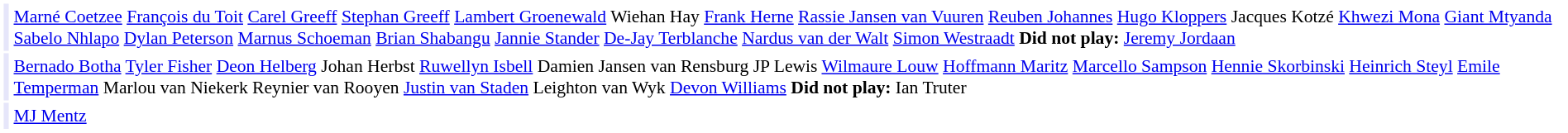<table cellpadding="2" style="border: 1px solid white; font-size:90%;">
<tr>
<td style="text-align:right;" bgcolor="lavender"></td>
<td style="text-align:left;"><a href='#'>Marné Coetzee</a> <a href='#'>François du Toit</a> <a href='#'>Carel Greeff</a> <a href='#'>Stephan Greeff</a> <a href='#'>Lambert Groenewald</a> Wiehan Hay <a href='#'>Frank Herne</a> <a href='#'>Rassie Jansen van Vuuren</a> <a href='#'>Reuben Johannes</a> <a href='#'>Hugo Kloppers</a> Jacques Kotzé <a href='#'>Khwezi Mona</a> <a href='#'>Giant Mtyanda</a> <a href='#'>Sabelo Nhlapo</a> <a href='#'>Dylan Peterson</a> <a href='#'>Marnus Schoeman</a> <a href='#'>Brian Shabangu</a> <a href='#'>Jannie Stander</a> <a href='#'>De-Jay Terblanche</a> <a href='#'>Nardus van der Walt</a> <a href='#'>Simon Westraadt</a> <strong>Did not play:</strong> <a href='#'>Jeremy Jordaan</a></td>
</tr>
<tr>
<td style="text-align:right;" bgcolor="lavender"></td>
<td style="text-align:left;"><a href='#'>Bernado Botha</a> <a href='#'>Tyler Fisher</a> <a href='#'>Deon Helberg</a> Johan Herbst <a href='#'>Ruwellyn Isbell</a> Damien Jansen van Rensburg JP Lewis <a href='#'>Wilmaure Louw</a> <a href='#'>Hoffmann Maritz</a> <a href='#'>Marcello Sampson</a> <a href='#'>Hennie Skorbinski</a> <a href='#'>Heinrich Steyl</a> <a href='#'>Emile Temperman</a> Marlou van Niekerk Reynier van Rooyen <a href='#'>Justin van Staden</a> Leighton van Wyk <a href='#'>Devon Williams</a> <strong>Did not play:</strong> Ian Truter</td>
</tr>
<tr>
<td style="text-align:right;" bgcolor="lavender"></td>
<td style="text-align:left;"><a href='#'>MJ Mentz</a></td>
</tr>
</table>
